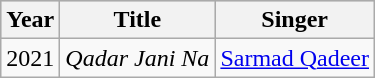<table class="wikitable sortable plainrowheaders">
<tr style="background:#ccc; text-align:center;">
<th>Year</th>
<th>Title</th>
<th>Singer</th>
</tr>
<tr>
<td>2021</td>
<td><em>Qadar Jani Na</em></td>
<td><a href='#'>Sarmad Qadeer</a></td>
</tr>
</table>
